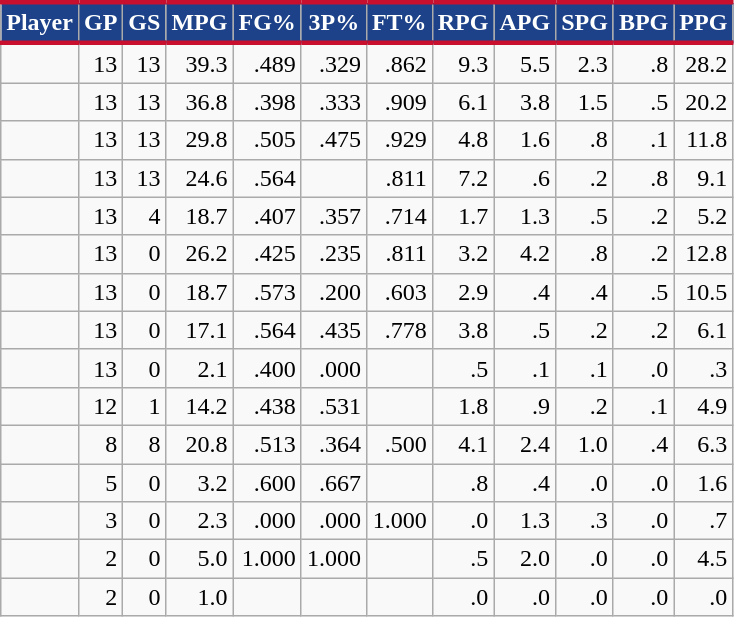<table class="wikitable sortable" style="text-align:right;">
<tr>
<th style="background:#1D4289; color:#FFFFFF; border-top:#C8102E 3px solid; border-bottom:#C8102E 3px solid;">Player</th>
<th style="background:#1D4289; color:#FFFFFF; border-top:#C8102E 3px solid; border-bottom:#C8102E 3px solid;">GP</th>
<th style="background:#1D4289; color:#FFFFFF; border-top:#C8102E 3px solid; border-bottom:#C8102E 3px solid;">GS</th>
<th style="background:#1D4289; color:#FFFFFF; border-top:#C8102E 3px solid; border-bottom:#C8102E 3px solid;">MPG</th>
<th style="background:#1D4289; color:#FFFFFF; border-top:#C8102E 3px solid; border-bottom:#C8102E 3px solid;">FG%</th>
<th style="background:#1D4289; color:#FFFFFF; border-top:#C8102E 3px solid; border-bottom:#C8102E 3px solid;">3P%</th>
<th style="background:#1D4289; color:#FFFFFF; border-top:#C8102E 3px solid; border-bottom:#C8102E 3px solid;">FT%</th>
<th style="background:#1D4289; color:#FFFFFF; border-top:#C8102E 3px solid; border-bottom:#C8102E 3px solid;">RPG</th>
<th style="background:#1D4289; color:#FFFFFF; border-top:#C8102E 3px solid; border-bottom:#C8102E 3px solid;">APG</th>
<th style="background:#1D4289; color:#FFFFFF; border-top:#C8102E 3px solid; border-bottom:#C8102E 3px solid;">SPG</th>
<th style="background:#1D4289; color:#FFFFFF; border-top:#C8102E 3px solid; border-bottom:#C8102E 3px solid;">BPG</th>
<th style="background:#1D4289; color:#FFFFFF; border-top:#C8102E 3px solid; border-bottom:#C8102E 3px solid;">PPG</th>
</tr>
<tr>
<td style="text-align:left;"></td>
<td>13</td>
<td>13</td>
<td>39.3</td>
<td>.489</td>
<td>.329</td>
<td>.862</td>
<td>9.3</td>
<td>5.5</td>
<td>2.3</td>
<td>.8</td>
<td>28.2</td>
</tr>
<tr>
<td style="text-align:left;"></td>
<td>13</td>
<td>13</td>
<td>36.8</td>
<td>.398</td>
<td>.333</td>
<td>.909</td>
<td>6.1</td>
<td>3.8</td>
<td>1.5</td>
<td>.5</td>
<td>20.2</td>
</tr>
<tr>
<td style="text-align:left;"></td>
<td>13</td>
<td>13</td>
<td>29.8</td>
<td>.505</td>
<td>.475</td>
<td>.929</td>
<td>4.8</td>
<td>1.6</td>
<td>.8</td>
<td>.1</td>
<td>11.8</td>
</tr>
<tr>
<td style="text-align:left;"></td>
<td>13</td>
<td>13</td>
<td>24.6</td>
<td>.564</td>
<td></td>
<td>.811</td>
<td>7.2</td>
<td>.6</td>
<td>.2</td>
<td>.8</td>
<td>9.1</td>
</tr>
<tr>
<td style="text-align:left;"></td>
<td>13</td>
<td>4</td>
<td>18.7</td>
<td>.407</td>
<td>.357</td>
<td>.714</td>
<td>1.7</td>
<td>1.3</td>
<td>.5</td>
<td>.2</td>
<td>5.2</td>
</tr>
<tr>
<td style="text-align:left;"></td>
<td>13</td>
<td>0</td>
<td>26.2</td>
<td>.425</td>
<td>.235</td>
<td>.811</td>
<td>3.2</td>
<td>4.2</td>
<td>.8</td>
<td>.2</td>
<td>12.8</td>
</tr>
<tr>
<td style="text-align:left;"></td>
<td>13</td>
<td>0</td>
<td>18.7</td>
<td>.573</td>
<td>.200</td>
<td>.603</td>
<td>2.9</td>
<td>.4</td>
<td>.4</td>
<td>.5</td>
<td>10.5</td>
</tr>
<tr>
<td style="text-align:left;"></td>
<td>13</td>
<td>0</td>
<td>17.1</td>
<td>.564</td>
<td>.435</td>
<td>.778</td>
<td>3.8</td>
<td>.5</td>
<td>.2</td>
<td>.2</td>
<td>6.1</td>
</tr>
<tr>
<td style="text-align:left;"></td>
<td>13</td>
<td>0</td>
<td>2.1</td>
<td>.400</td>
<td>.000</td>
<td></td>
<td>.5</td>
<td>.1</td>
<td>.1</td>
<td>.0</td>
<td>.3</td>
</tr>
<tr>
<td style="text-align:left;"></td>
<td>12</td>
<td>1</td>
<td>14.2</td>
<td>.438</td>
<td>.531</td>
<td></td>
<td>1.8</td>
<td>.9</td>
<td>.2</td>
<td>.1</td>
<td>4.9</td>
</tr>
<tr>
<td style="text-align:left;"></td>
<td>8</td>
<td>8</td>
<td>20.8</td>
<td>.513</td>
<td>.364</td>
<td>.500</td>
<td>4.1</td>
<td>2.4</td>
<td>1.0</td>
<td>.4</td>
<td>6.3</td>
</tr>
<tr>
<td style="text-align:left;"></td>
<td>5</td>
<td>0</td>
<td>3.2</td>
<td>.600</td>
<td>.667</td>
<td></td>
<td>.8</td>
<td>.4</td>
<td>.0</td>
<td>.0</td>
<td>1.6</td>
</tr>
<tr>
<td style="text-align:left;"></td>
<td>3</td>
<td>0</td>
<td>2.3</td>
<td>.000</td>
<td>.000</td>
<td>1.000</td>
<td>.0</td>
<td>1.3</td>
<td>.3</td>
<td>.0</td>
<td>.7</td>
</tr>
<tr>
<td style="text-align:left;"></td>
<td>2</td>
<td>0</td>
<td>5.0</td>
<td>1.000</td>
<td>1.000</td>
<td></td>
<td>.5</td>
<td>2.0</td>
<td>.0</td>
<td>.0</td>
<td>4.5</td>
</tr>
<tr>
<td style="text-align:left;"></td>
<td>2</td>
<td>0</td>
<td>1.0</td>
<td></td>
<td></td>
<td></td>
<td>.0</td>
<td>.0</td>
<td>.0</td>
<td>.0</td>
<td>.0</td>
</tr>
</table>
